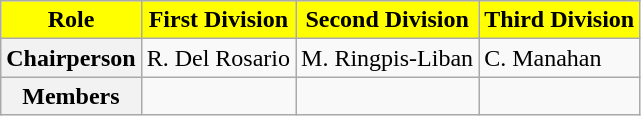<table class="wikitable sortable">
<tr>
<th style="background-color:#ff0">Role</th>
<th style="background-color:#ff0">First Division</th>
<th style="background-color:#ff0">Second Division</th>
<th style="background-color:#ff0">Third Division</th>
</tr>
<tr>
<th>Chairperson</th>
<td>R. Del Rosario<br></td>
<td>M. Ringpis-Liban<br></td>
<td>C. Manahan</td>
</tr>
<tr>
<th>Members</th>
<td></td>
<td></td>
<td></td>
</tr>
</table>
